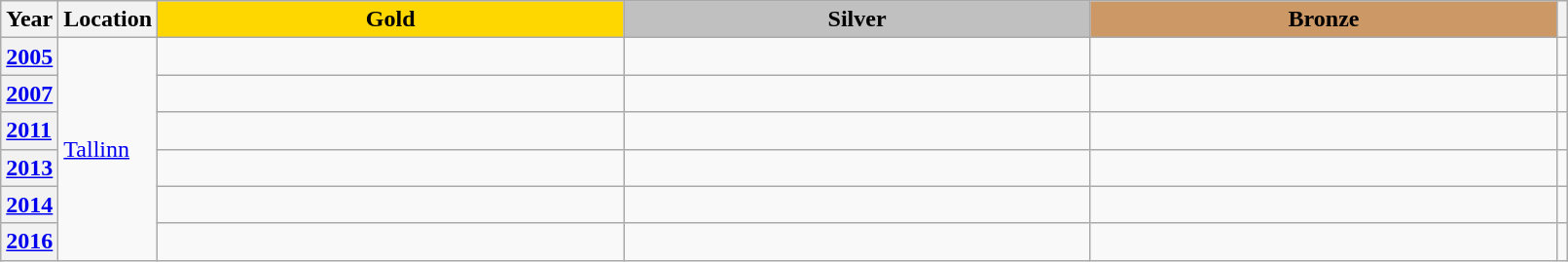<table class="wikitable unsortable" style="text-align:left; width:85%">
<tr>
<th scope="col" style="text-align:center">Year</th>
<th scope="col" style="text-align:center">Location</th>
<td scope="col" style="text-align:center; width:30%; background:gold"><strong>Gold</strong></td>
<td scope="col" style="text-align:center; width:30%; background:silver"><strong>Silver</strong></td>
<td scope="col" style="text-align:center; width:30%; background:#c96"><strong>Bronze</strong></td>
<th scope="col" style="text-align:center"></th>
</tr>
<tr>
<th scope="row" style="text-align:left"><a href='#'>2005</a></th>
<td rowspan="6"><a href='#'>Tallinn</a></td>
<td></td>
<td></td>
<td></td>
<td></td>
</tr>
<tr>
<th scope="row" style="text-align:left"><a href='#'>2007</a></th>
<td></td>
<td></td>
<td></td>
<td></td>
</tr>
<tr>
<th scope="row" style="text-align:left"><a href='#'>2011</a></th>
<td></td>
<td></td>
<td></td>
<td></td>
</tr>
<tr>
<th scope="row" style="text-align:left"><a href='#'>2013</a></th>
<td></td>
<td></td>
<td></td>
<td></td>
</tr>
<tr>
<th scope="row" style="text-align:left"><a href='#'>2014</a></th>
<td></td>
<td></td>
<td></td>
<td></td>
</tr>
<tr>
<th scope="row" style="text-align:left"><a href='#'>2016</a></th>
<td></td>
<td></td>
<td></td>
<td></td>
</tr>
</table>
